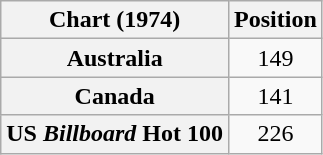<table class="wikitable sortable plainrowheaders" style="text-align:center">
<tr>
<th>Chart (1974)</th>
<th>Position</th>
</tr>
<tr>
<th scope="row">Australia</th>
<td>149</td>
</tr>
<tr>
<th scope="row">Canada</th>
<td>141</td>
</tr>
<tr>
<th scope="row">US <em>Billboard</em> Hot 100</th>
<td>226</td>
</tr>
</table>
